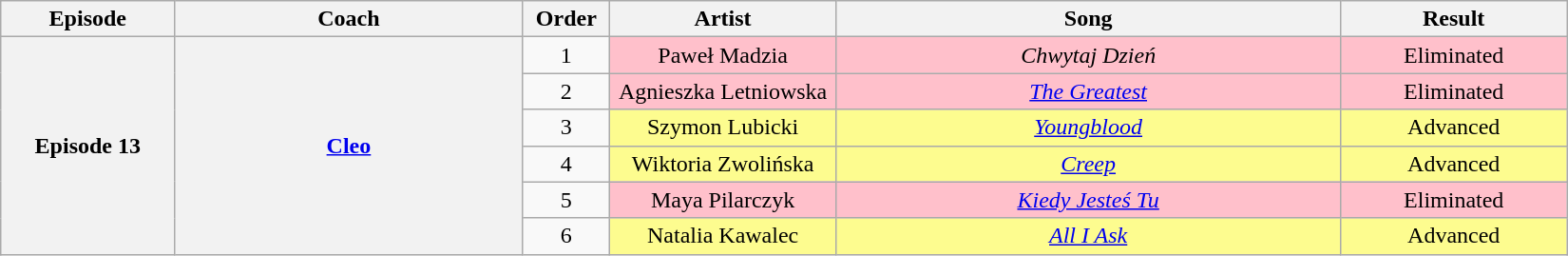<table class="wikitable" style="text-align: center; width:87%;">
<tr>
<th style="width:10%;">Episode</th>
<th style="width:20%;">Coach</th>
<th style="width:05%;">Order</th>
<th style="width:13%;">Artist</th>
<th style="width:29%;">Song</th>
<th style="width:13%;">Result</th>
</tr>
<tr>
<th rowspan="6">Episode 13<br><small></small></th>
<th rowspan="6"><a href='#'>Cleo</a></th>
<td>1</td>
<td style="background:pink;">Paweł Madzia</td>
<td style="background:pink;"><em>Chwytaj Dzień</em></td>
<td style="background:pink;">Eliminated</td>
</tr>
<tr>
<td>2</td>
<td style="background:pink;">Agnieszka Letniowska</td>
<td style="background:pink;"><a href='#'><em>The Greatest</em></a></td>
<td style="background:pink;">Eliminated</td>
</tr>
<tr>
<td>3</td>
<td style="background:#fdfc8f;">Szymon Lubicki</td>
<td style="background:#fdfc8f;"><a href='#'><em>Youngblood</em></a></td>
<td style="background:#fdfc8f;">Advanced</td>
</tr>
<tr>
<td>4</td>
<td style="background:#fdfc8f;">Wiktoria Zwolińska</td>
<td style="background:#fdfc8f;"><a href='#'><em>Creep</em></a></td>
<td style="background:#fdfc8f;">Advanced</td>
</tr>
<tr>
<td>5</td>
<td style="background:pink;">Maya Pilarczyk</td>
<td style="background:pink;"><a href='#'><em>Kiedy Jesteś Tu</em></a></td>
<td style="background:pink;">Eliminated</td>
</tr>
<tr>
<td>6</td>
<td style="background:#fdfc8f;">Natalia Kawalec</td>
<td style="background:#fdfc8f;"><em><a href='#'>All I Ask</a></em></td>
<td style="background:#fdfc8f;">Advanced</td>
</tr>
</table>
